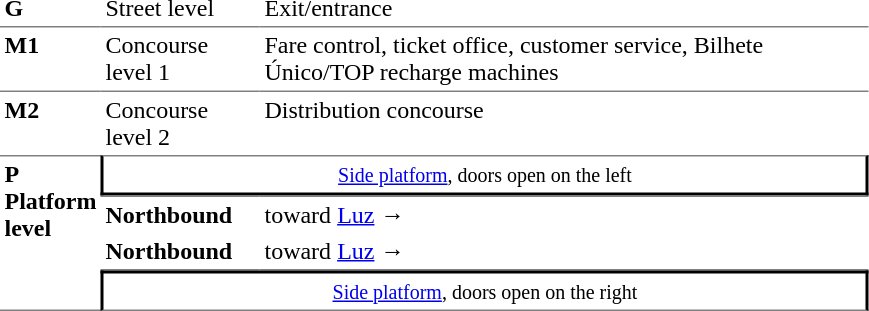<table table border=0 cellspacing=0 cellpadding=3>
<tr>
<td style="vertical-align:top;" width=50><strong>G</strong></td>
<td style="vertical-align:top;" width=100>Street level</td>
<td style="vertical-align:top;" width=400>Exit/entrance</td>
</tr>
<tr>
<td style="border-top:solid 1px gray;vertical-align:top;"><strong>M1</strong></td>
<td style="border-top:solid 1px gray;vertical-align:top;">Concourse level 1</td>
<td style="border-top:solid 1px gray;vertical-align:top;">Fare control, ticket office, customer service, Bilhete Único/TOP recharge machines</td>
</tr>
<tr>
<td style="border-top:solid 1px gray;vertical-align:top;"><strong>M2</strong></td>
<td style="border-top:solid 1px gray;vertical-align:top;">Concourse level 2</td>
<td style="border-top:solid 1px gray;vertical-align:top;">Distribution concourse</td>
</tr>
<tr>
<td style="border-top:solid 1px gray;border-bottom:solid 1px gray;vertical-align:top;" rowspan=5><strong>P<br>Platform level</strong></td>
</tr>
<tr>
<td style="border-top:solid 1px gray;border-right:solid 2px black;border-left:solid 2px black;border-bottom:solid 2px black;text-align:center;" colspan=5><small><a href='#'>Side platform</a>, doors open on the left</small></td>
</tr>
<tr>
<td style="border-top:solid 1px gray;"><span><strong>Northbound</strong></span></td>
<td style="border-top:solid 1px gray;"> toward <a href='#'>Luz</a> →</td>
</tr>
<tr>
<td style="border-bottom:solid 1px gray;"><span><strong>Northbound</strong></span></td>
<td style="border-bottom:solid 1px gray;"> toward <a href='#'>Luz</a> →</td>
</tr>
<tr>
<td style="border-top:solid 2px black;border-right:solid 2px black;border-left:solid 2px black;border-bottom:solid 1px gray;text-align:center;" colspan=5><small><a href='#'>Side platform</a>, doors open on the right</small></td>
</tr>
</table>
